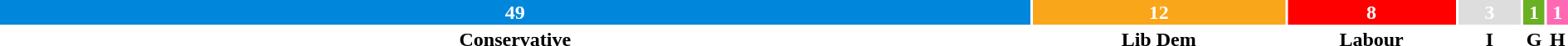<table style="width:100%; text-align:center;">
<tr style="color:white;">
<td style="background:#0087DC; width:66.22%;"><strong>49</strong></td>
<td style="background:#FAA61A; width:16.22%;"><strong>12</strong></td>
<td style="background:red; width:10.81%;"><strong>8</strong></td>
<td style="background:#DDDDDD; width:4.05%;"><strong>3</strong></td>
<td style="background:#6AB023; width:1.35%;"><strong>1</strong></td>
<td style="background:hotpink; width:1.35%;"><strong>1</strong></td>
</tr>
<tr>
<td><span><strong>Conservative</strong></span></td>
<td><span><strong>Lib Dem</strong></span></td>
<td><span><strong>Labour</strong></span></td>
<td><span><strong>I</strong></span></td>
<td><span><strong>G</strong></span></td>
<td><span><strong>H</strong></span></td>
</tr>
</table>
